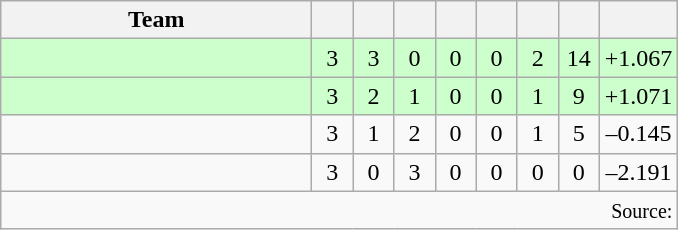<table class="wikitable" style="text-align:center">
<tr>
<th width=200>Team</th>
<th width=20></th>
<th width=20></th>
<th width=20></th>
<th width=20></th>
<th width=20></th>
<th width=20></th>
<th width=20></th>
<th width=45></th>
</tr>
<tr style="background:#cfc">
<td style="text-align:left;"></td>
<td>3</td>
<td>3</td>
<td>0</td>
<td>0</td>
<td>0</td>
<td>2</td>
<td>14</td>
<td>+1.067</td>
</tr>
<tr style="background:#cfc">
<td style="text-align:left;"></td>
<td>3</td>
<td>2</td>
<td>1</td>
<td>0</td>
<td>0</td>
<td>1</td>
<td>9</td>
<td>+1.071</td>
</tr>
<tr>
<td style="text-align:left;"></td>
<td>3</td>
<td>1</td>
<td>2</td>
<td>0</td>
<td>0</td>
<td>1</td>
<td>5</td>
<td>–0.145</td>
</tr>
<tr>
<td style="text-align:left;"></td>
<td>3</td>
<td>0</td>
<td>3</td>
<td>0</td>
<td>0</td>
<td>0</td>
<td>0</td>
<td>–2.191</td>
</tr>
<tr>
<td colspan="9" style="text-align:right;"><small>Source: </small></td>
</tr>
</table>
